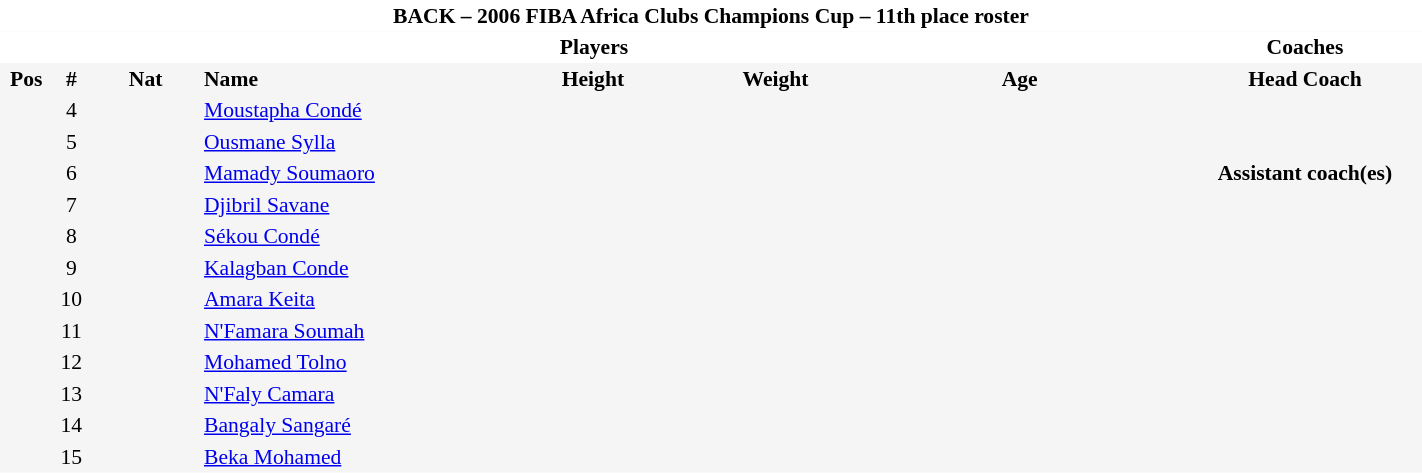<table border=0 cellpadding=2 cellspacing=0  |- bgcolor=#f5f5f5 style="text-align:center; font-size:90%;" width=75%>
<tr>
<td colspan="8" style="background: white; color: black"><strong>BACK – 2006 FIBA Africa Clubs Champions Cup – 11th place roster</strong></td>
</tr>
<tr>
<td colspan="7" style="background: white; color: black"><strong>Players</strong></td>
<td style="background: white; color: black"><strong>Coaches</strong></td>
</tr>
<tr style="background=#f5f5f5; color: black">
<th width=5px>Pos</th>
<th width=5px>#</th>
<th width=50px>Nat</th>
<th width=135px align=left>Name</th>
<th width=100px>Height</th>
<th width=70px>Weight</th>
<th width=160px>Age</th>
<th width=110px>Head Coach</th>
</tr>
<tr>
<td></td>
<td>4</td>
<td></td>
<td align=left><a href='#'>Moustapha Condé</a></td>
<td></td>
<td></td>
<td><span></span></td>
<td></td>
</tr>
<tr>
<td></td>
<td>5</td>
<td></td>
<td align=left><a href='#'>Ousmane Sylla</a></td>
<td></td>
<td></td>
<td><span></span></td>
<td></td>
</tr>
<tr>
<td></td>
<td>6</td>
<td></td>
<td align=left><a href='#'>Mamady Soumaoro</a></td>
<td></td>
<td></td>
<td><span></span></td>
<td><strong>Assistant coach(es)</strong></td>
</tr>
<tr>
<td></td>
<td>7</td>
<td></td>
<td align=left><a href='#'>Djibril Savane</a></td>
<td></td>
<td></td>
<td><span></span></td>
<td></td>
</tr>
<tr>
<td></td>
<td>8</td>
<td></td>
<td align=left><a href='#'>Sékou Condé</a></td>
<td></td>
<td></td>
<td><span></span></td>
<td></td>
</tr>
<tr>
<td></td>
<td>9</td>
<td></td>
<td align=left><a href='#'>Kalagban Conde</a></td>
<td></td>
<td></td>
<td><span></span></td>
<td></td>
</tr>
<tr>
<td></td>
<td>10</td>
<td></td>
<td align=left><a href='#'>Amara Keita</a></td>
<td></td>
<td></td>
<td><span></span></td>
<td></td>
</tr>
<tr>
<td></td>
<td>11</td>
<td></td>
<td align=left><a href='#'>N'Famara Soumah</a></td>
<td></td>
<td></td>
<td><span></span></td>
<td></td>
</tr>
<tr>
<td></td>
<td>12</td>
<td></td>
<td align=left><a href='#'>Mohamed Tolno</a></td>
<td></td>
<td></td>
<td><span></span></td>
<td></td>
</tr>
<tr>
<td></td>
<td>13</td>
<td></td>
<td align=left><a href='#'>N'Faly Camara</a></td>
<td></td>
<td></td>
<td><span></span></td>
<td></td>
</tr>
<tr>
<td></td>
<td>14</td>
<td></td>
<td align=left><a href='#'>Bangaly Sangaré</a></td>
<td></td>
<td></td>
<td><span></span></td>
<td></td>
</tr>
<tr>
<td></td>
<td>15</td>
<td></td>
<td align=left><a href='#'>Beka Mohamed</a></td>
<td></td>
<td></td>
<td><span></span></td>
<td></td>
</tr>
</table>
